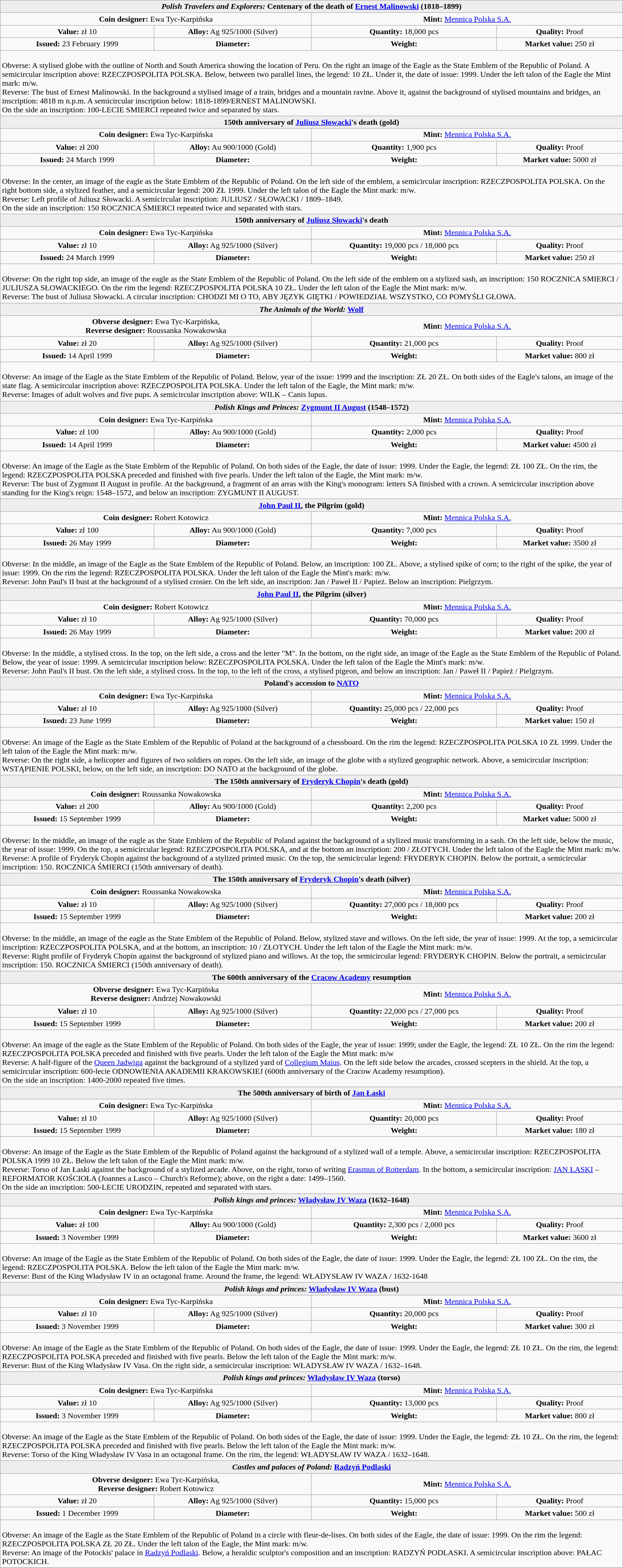<table class="wikitable" width="100%">
<tr>
<th colspan="4" align=center style="background:#eeeeee;"><em>Polish Travelers and Explorers:</em> Centenary of the death of <a href='#'>Ernest Malinowski</a> (1818–1899)</th>
</tr>
<tr>
<td colspan="2" width="50%" align=center><strong>Coin designer:</strong> Ewa Tyc-Karpińska</td>
<td colspan="2" width="50%" align=center><strong>Mint:</strong> <a href='#'>Mennica Polska S.A.</a></td>
</tr>
<tr>
<td align=center><strong>Value:</strong> zł 10</td>
<td align=center><strong>Alloy:</strong> Ag 925/1000 (Silver)</td>
<td align=center><strong>Quantity:</strong> 18,000 pcs</td>
<td align=center><strong>Quality:</strong> Proof</td>
</tr>
<tr>
<td align=center><strong>Issued:</strong> 23 February 1999</td>
<td align=center><strong>Diameter:</strong> </td>
<td align=center><strong>Weight:</strong> </td>
<td align=center><strong>Market value:</strong> 250 zł</td>
</tr>
<tr>
<td colspan="4" align=left><br>Obverse: A stylised globe with the outline of North and South America showing the location of Peru. On the right an image of the Eagle as the State Emblem of the Republic of Poland. A semicircular inscription above: RZECZPOSPOLITA POLSKA. Below, between two parallel lines, the legend: 10 ZŁ. Under it, the date of issue: 1999. Under the left talon of the Eagle the Mint mark: m/w.<br>Reverse: The bust of Ernest Malinowski. In the background a stylised image of a train, bridges and a mountain ravine. Above it, against the background of stylised mountains and bridges, an inscription: 4818 m n.p.m. A semicircular inscription below: 1818-1899/ERNEST MALINOWSKI.<br>On the side an inscription: 100-LECIE SMIERCI repeated twice and separated by stars.</td>
</tr>
<tr>
<th colspan="4" align=center style="background:#eeeeee;">150th anniversary of <a href='#'>Juliusz Słowacki</a>'s death (gold)</th>
</tr>
<tr>
<td colspan="2" width="50%" align=center><strong>Coin designer:</strong> Ewa Tyc-Karpińska</td>
<td colspan="2" width="50%" align=center><strong>Mint:</strong> <a href='#'>Mennica Polska S.A.</a></td>
</tr>
<tr>
<td align=center><strong>Value:</strong> zł 200</td>
<td align=center><strong>Alloy:</strong> Au 900/1000 (Gold)</td>
<td align=center><strong>Quantity:</strong> 1,900 pcs</td>
<td align=center><strong>Quality:</strong> Proof</td>
</tr>
<tr>
<td align=center><strong>Issued:</strong> 24 March 1999</td>
<td align=center><strong>Diameter:</strong> </td>
<td align=center><strong>Weight:</strong> </td>
<td align=center><strong>Market value:</strong> 5000 zł</td>
</tr>
<tr>
<td colspan="4" align=left><br>Obverse: In the center, an image of the eagle as the State Emblem of the Republic of Poland. On the left side of the emblem, a semicircular inscription: RZECZPOSPOLITA POLSKA. On the right bottom side, a stylized feather, and a semicircular legend: 200 ZŁ 1999. Under the left talon of the Eagle the Mint mark: m/w.<br>Reverse: Left profile of Juliusz Słowacki. A semicircular inscription: JULIUSZ / SŁOWACKI / 1809–1849.<br>On the side an inscription: 150 ROCZNICA ŚMIERCI repeated twice and separated with stars.</td>
</tr>
<tr>
<th colspan="4" align=center style="background:#eeeeee;">150th anniversary of <a href='#'>Juliusz Słowacki</a>'s death</th>
</tr>
<tr>
<td colspan="2" width="50%" align=center><strong>Coin designer:</strong> Ewa Tyc-Karpińska</td>
<td colspan="2" width="50%" align=center><strong>Mint:</strong> <a href='#'>Mennica Polska S.A.</a></td>
</tr>
<tr>
<td align=center><strong>Value:</strong> zł 10</td>
<td align=center><strong>Alloy:</strong> Ag 925/1000 (Silver)</td>
<td align=center><strong>Quantity:</strong> 19,000 pcs / 18,000 pcs</td>
<td align=center><strong>Quality:</strong> Proof</td>
</tr>
<tr>
<td align=center><strong>Issued:</strong> 24 March 1999</td>
<td align=center><strong>Diameter:</strong> </td>
<td align=center><strong>Weight:</strong> </td>
<td align=center><strong>Market value:</strong> 250 zł</td>
</tr>
<tr>
<td colspan="4" align=left><br>Obverse: On the right top side, an image of the eagle as the State Emblem of the Republic of Poland. On the left side of the emblem on a stylized sash, an inscription: 150 ROCZNICA SMIERCI / JULIUSZA SŁOWACKIEGO. On the rim the legend: RZECZPOSPOLITA POLSKA 10 ZŁ. Under the left talon of the Eagle the Mint mark: m/w.<br>Reverse: The bust of Juliusz Słowacki. A circular inscription: CHODZI MI O TO, ABY JĘZYK GIĘTKI / POWIEDZIAŁ WSZYSTKO, CO POMYŚLI GŁOWA.</td>
</tr>
<tr>
<th colspan="4" align=center style="background:#eeeeee;"><em>The Animals of the World:</em> <a href='#'>Wolf</a></th>
</tr>
<tr>
<td colspan="2" width="50%" align=center><strong>Obverse designer:</strong> Ewa Tyc-Karpińska, <br><strong>Reverse designer:</strong> Roussanka Nowakowska</td>
<td colspan="2" width="50%" align=center><strong>Mint:</strong> <a href='#'>Mennica Polska S.A.</a></td>
</tr>
<tr>
<td align=center><strong>Value:</strong> zł 20</td>
<td align=center><strong>Alloy:</strong> Ag 925/1000 (Silver)</td>
<td align=center><strong>Quantity:</strong> 21,000 pcs</td>
<td align=center><strong>Quality:</strong> Proof</td>
</tr>
<tr>
<td align=center><strong>Issued:</strong> 14 April 1999</td>
<td align=center><strong>Diameter:</strong> </td>
<td align=center><strong>Weight:</strong> </td>
<td align=center><strong>Market value:</strong> 800 zł</td>
</tr>
<tr>
<td colspan="4" align=left><br>Obverse: An image of the Eagle as the State Emblem of the Republic of Poland. Below, year of the issue: 1999 and the inscription: ZŁ 20 ZŁ. On both sides of the Eagle's talons, an image of the state flag. A semicircular inscription above: RZECZPOSPOLITA POLSKA. Under the left talon of the Eagle, the Mint mark: m/w.<br>Reverse: Images of adult wolves and five pups. A semicircular inscription above: WILK – Canis lupus.</td>
</tr>
<tr>
<th colspan="4" align=center style="background:#eeeeee;"><em>Polish Kings and Princes:</em> <a href='#'>Zygmunt II August</a> (1548–1572)</th>
</tr>
<tr>
<td colspan="2" width="50%" align=center><strong>Coin designer:</strong> Ewa Tyc-Karpińska</td>
<td colspan="2" width="50%" align=center><strong>Mint:</strong> <a href='#'>Mennica Polska S.A.</a></td>
</tr>
<tr>
<td align=center><strong>Value:</strong> zł 100</td>
<td align=center><strong>Alloy:</strong> Au 900/1000 (Gold)</td>
<td align=center><strong>Quantity:</strong> 2,000 pcs</td>
<td align=center><strong>Quality:</strong> Proof</td>
</tr>
<tr>
<td align=center><strong>Issued:</strong> 14 April 1999</td>
<td align=center><strong>Diameter:</strong> </td>
<td align=center><strong>Weight:</strong> </td>
<td align=center><strong>Market value:</strong> 4500 zł</td>
</tr>
<tr>
<td colspan="4" align=left><br>Obverse: An image of the Eagle as the State Emblem of the Republic of Poland. On both sides of the Eagle, the date of issue: 1999. Under the Eagle, the legend: ZŁ 100 ZŁ. On the rim, the legend: RZECZPOSPOLITA POLSKA preceded and finished with five pearls. Under the left talon of the Eagle, the Mint mark: m/w.<br>Reverse: The bust of Zygmunt II August in profile. At the background, a fragment of an arras with the King's monogram: letters SA finished with a crown. A semicircular inscription above standing for the King's reign: 1548–1572, and below an inscription: ZYGMUNT II AUGUST.</td>
</tr>
<tr>
<th colspan="4" align=center style="background:#eeeeee;"><a href='#'>John Paul II</a>, the Pilgrim (gold)</th>
</tr>
<tr>
<td colspan="2" width="50%" align=center><strong>Coin designer:</strong> Robert Kotowicz</td>
<td colspan="2" width="50%" align=center><strong>Mint:</strong> <a href='#'>Mennica Polska S.A.</a></td>
</tr>
<tr>
<td align=center><strong>Value:</strong> zł 100</td>
<td align=center><strong>Alloy:</strong> Au 900/1000 (Gold)</td>
<td align=center><strong>Quantity:</strong> 7,000 pcs</td>
<td align=center><strong>Quality:</strong> Proof</td>
</tr>
<tr>
<td align=center><strong>Issued:</strong> 26 May 1999</td>
<td align=center><strong>Diameter:</strong> </td>
<td align=center><strong>Weight:</strong> </td>
<td align=center><strong>Market value:</strong> 3500 zł</td>
</tr>
<tr>
<td colspan="4" align=left><br>Obverse: In the middle, an image of the Eagle as the State Emblem of the Republic of Poland. Below, an inscription: 100 ZŁ. Above, a stylised spike of corn; to the right of the spike, the year of issue: 1999. On the rim the legend: RZECZPOSPOLITA POLSKA. Under the left talon of the Eagle the Mint's mark: m/w.<br>Reverse: John Paul's II bust at the background of a stylised crosier. On the left side, an inscription: Jan / Paweł II / Papież. Below an inscription: Pielgrzym.</td>
</tr>
<tr>
<th colspan="4" align=center style="background:#eeeeee;"><a href='#'>John Paul II</a>, the Pilgrim (silver)</th>
</tr>
<tr>
<td colspan="2" width="50%" align=center><strong>Coin designer:</strong> Robert Kotowicz</td>
<td colspan="2" width="50%" align=center><strong>Mint:</strong> <a href='#'>Mennica Polska S.A.</a></td>
</tr>
<tr>
<td align=center><strong>Value:</strong> zł 10</td>
<td align=center><strong>Alloy:</strong> Ag 925/1000 (Silver)</td>
<td align=center><strong>Quantity:</strong> 70,000 pcs</td>
<td align=center><strong>Quality:</strong> Proof</td>
</tr>
<tr>
<td align=center><strong>Issued:</strong> 26 May 1999</td>
<td align=center><strong>Diameter:</strong> </td>
<td align=center><strong>Weight:</strong> </td>
<td align=center><strong>Market value:</strong> 200 zł</td>
</tr>
<tr>
<td colspan="4" align=left><br>Obverse: In the middle, a stylised cross. In the top, on the left side, a cross and the letter "M". In the bottom, on the right side, an image of the Eagle as the State Emblem of the Republic of Poland. Below, the year of issue: 1999. A semicircular inscription below: RZECZPOSPOLITA POLSKA. Under the left talon of the Eagle the Mint's mark: m/w.<br>Reverse: John Paul's II bust. On the left side, a stylised cross. In the top, to the left of the cross, a stylised pigeon, and below an inscription: Jan / Paweł II / Papież / Pielgrzym.</td>
</tr>
<tr>
<th colspan="4" align=center style="background:#eeeeee;">Poland's accession to <a href='#'>NATO</a></th>
</tr>
<tr>
<td colspan="2" width="50%" align=center><strong>Coin designer:</strong> Ewa Tyc-Karpińska</td>
<td colspan="2" width="50%" align=center><strong>Mint:</strong> <a href='#'>Mennica Polska S.A.</a></td>
</tr>
<tr>
<td align=center><strong>Value:</strong> zł 10</td>
<td align=center><strong>Alloy:</strong> Ag 925/1000 (Silver)</td>
<td align=center><strong>Quantity:</strong> 25,000 pcs / 22,000 pcs</td>
<td align=center><strong>Quality:</strong> Proof</td>
</tr>
<tr>
<td align=center><strong>Issued:</strong> 23 June 1999</td>
<td align=center><strong>Diameter:</strong> </td>
<td align=center><strong>Weight:</strong> </td>
<td align=center><strong>Market value:</strong> 150 zł</td>
</tr>
<tr>
<td colspan="4" align=left><br>Obverse: An image of the Eagle as the State Emblem of the Republic of Poland at the background of a chessboard. On the rim the legend: RZECZPOSPOLITA POLSKA 10 ZŁ 1999. Under the left talon of the Eagle the Mint mark: m/w.<br>Reverse: On the right side, a helicopter and figures of two soldiers on ropes. On the left side, an image of the globe with a stylized geographic network. Above, a semicircular inscription: WSTĄPIENIE POLSKI, below, on the left side, an inscription: DO NATO at the background of the globe.</td>
</tr>
<tr>
<th colspan="4" align=center style="background:#eeeeee;">The 150th anniversary of <a href='#'>Fryderyk Chopin</a>'s death (gold)</th>
</tr>
<tr>
<td colspan="2" width="50%" align=center><strong>Coin designer:</strong> Roussanka Nowakowska</td>
<td colspan="2" width="50%" align=center><strong>Mint:</strong> <a href='#'>Mennica Polska S.A.</a></td>
</tr>
<tr>
<td align=center><strong>Value:</strong> zł 200</td>
<td align=center><strong>Alloy:</strong> Au 900/1000 (Gold)</td>
<td align=center><strong>Quantity:</strong> 2,200 pcs</td>
<td align=center><strong>Quality:</strong> Proof</td>
</tr>
<tr>
<td align=center><strong>Issued:</strong> 15 September 1999</td>
<td align=center><strong>Diameter:</strong> </td>
<td align=center><strong>Weight:</strong> </td>
<td align=center><strong>Market value:</strong> 5000 zł</td>
</tr>
<tr>
<td colspan="4" align=left><br>Obverse: In the middle, an image of the eagle as the State Emblem of the Republic of Poland against the background of a stylized music transforming in a sash. On the left side, below the music, the year of issue: 1999. On the top, a semicircular legend: RZECZPOSPOLITA POLSKA, and at the bottom an inscription: 200 / ZŁOTYCH. Under the left talon of the Eagle the Mint mark: m/w.<br>Reverse: A profile of Fryderyk Chopin against the background of a stylized printed music. On the top, the semicircular legend: FRYDERYK CHOPIN. Below the portrait, a semicircular inscription: 150. ROCZNICA ŚMIERCI (150th anniversary of death).</td>
</tr>
<tr>
<th colspan="4" align=center style="background:#eeeeee;">The 150th anniversary of <a href='#'>Fryderyk Chopin</a>'s death (silver)</th>
</tr>
<tr>
<td colspan="2" width="50%" align=center><strong>Coin designer:</strong> Roussanka Nowakowska</td>
<td colspan="2" width="50%" align=center><strong>Mint:</strong> <a href='#'>Mennica Polska S.A.</a></td>
</tr>
<tr>
<td align=center><strong>Value:</strong> zł 10</td>
<td align=center><strong>Alloy:</strong> Ag 925/1000 (Silver)</td>
<td align=center><strong>Quantity:</strong> 27,000 pcs / 18,000 pcs</td>
<td align=center><strong>Quality:</strong> Proof</td>
</tr>
<tr>
<td align=center><strong>Issued:</strong> 15 September 1999</td>
<td align=center><strong>Diameter:</strong> </td>
<td align=center><strong>Weight:</strong> </td>
<td align=center><strong>Market value:</strong> 200 zł</td>
</tr>
<tr>
<td colspan="4" align=left><br>Obverse: In the middle, an image of the eagle as the State Emblem of the Republic of Poland. Below, stylized stave and willows. On the left side, the year of issue: 1999. At the top, a semicircular inscription: RZECZPOSPOLITA POLSKA, and at the bottom, an inscription: 10 / ZŁOTYCH. Under the left talon of the Eagle the Mint mark: m/w.<br>Reverse: Right profile of Fryderyk Chopin against the background of stylized piano and willows. At the top, the semicircular legend: FRYDERYK CHOPIN. Below the portrait, a semicircular inscription: 150. ROCZNICA ŚMIERCI (150th anniversary of death).</td>
</tr>
<tr>
<th colspan="4" align=center style="background:#eeeeee;">The 600th anniversary of the <a href='#'>Cracow Academy</a> resumption</th>
</tr>
<tr>
<td colspan="2" width="50%" align=center><strong>Obverse designer:</strong> Ewa Tyc-Karpińska <br> <strong>Reverse designer:</strong>  Andrzej Nowakowski</td>
<td colspan="2" width="50%" align=center><strong>Mint:</strong> <a href='#'>Mennica Polska S.A.</a></td>
</tr>
<tr>
<td align=center><strong>Value:</strong> zł 10</td>
<td align=center><strong>Alloy:</strong> Ag 925/1000 (Silver)</td>
<td align=center><strong>Quantity:</strong> 22,000 pcs / 27,000 pcs</td>
<td align=center><strong>Quality:</strong> Proof</td>
</tr>
<tr>
<td align=center><strong>Issued:</strong> 15 September 1999</td>
<td align=center><strong>Diameter:</strong> </td>
<td align=center><strong>Weight:</strong> </td>
<td align=center><strong>Market value:</strong> 200 zł</td>
</tr>
<tr>
<td colspan="4" align=left><br>Obverse: An image of the eagle as the State Emblem of the Republic of Poland. On both sides of the Eagle, the year of issue: 1999; under the Eagle, the legend: ZŁ 10 ZŁ. On the rim the legend: RZECZPOSPOLITA POLSKA preceded and finished with five pearls. Under the left talon of the Eagle the Mint mark: m/w<br>Reverse: A half-figure of the <a href='#'>Queen Jadwiga</a> against the background of a stylized yard of <a href='#'>Collegium Maius</a>. On the left side below the arcades, crossed scepters in the shield. At the top, a semicircular inscription: 600-lecie ODNOWIENIA AKADEMII KRAKOWSKIEJ (600th anniversary of the Cracow Academy resumption).<br>On the side an inscription: 1400-2000 repeated five times.</td>
</tr>
<tr>
<th colspan="4" align=center style="background:#eeeeee;">The 500th anniversary of birth of <a href='#'>Jan Łaski</a></th>
</tr>
<tr>
<td colspan="2" width="50%" align=center><strong>Coin designer:</strong> Ewa Tyc-Karpińska</td>
<td colspan="2" width="50%" align=center><strong>Mint:</strong> <a href='#'>Mennica Polska S.A.</a></td>
</tr>
<tr>
<td align=center><strong>Value:</strong> zł 10</td>
<td align=center><strong>Alloy:</strong> Ag 925/1000 (Silver)</td>
<td align=center><strong>Quantity:</strong> 20,000 pcs</td>
<td align=center><strong>Quality:</strong> Proof</td>
</tr>
<tr>
<td align=center><strong>Issued:</strong> 15 September 1999</td>
<td align=center><strong>Diameter:</strong> </td>
<td align=center><strong>Weight:</strong> </td>
<td align=center><strong>Market value:</strong> 180 zł</td>
</tr>
<tr>
<td colspan="4" align=left><br>Obverse: An image of the Eagle as the State Emblem of the Republic of Poland against the background of a stylized wall of a temple. Above, a semicircular inscription: RZECZPOSPOLITA POLSKA 1999 10 ZŁ. Below the left talon of the Eagle the Mint mark: m/w.<br>Reverse: Torso of Jan Łaski against the background of a stylized arcade. Above, on the right, torso of writing <a href='#'>Erasmus of Rotterdam</a>. In the bottom, a semicircular inscription: <a href='#'>JAN ŁASKI</a> – REFORMATOR KOŚCIOŁA (Joannes a Lasco – Church's Reforme); above, on the right a date: 1499–1560.<br>On the side an inscription: 500-LECIE URODZIN, repeated and separated with stars.</td>
</tr>
<tr>
<th colspan="4" align=center style="background:#eeeeee;"><em>Polish kings and princes:</em> <a href='#'>Władysław IV Waza</a> (1632–1648)</th>
</tr>
<tr>
<td colspan="2" width="50%" align=center><strong>Coin designer:</strong> Ewa Tyc-Karpińska</td>
<td colspan="2" width="50%" align=center><strong>Mint:</strong> <a href='#'>Mennica Polska S.A.</a></td>
</tr>
<tr>
<td align=center><strong>Value:</strong> zł 100</td>
<td align=center><strong>Alloy:</strong> Au 900/1000 (Gold)</td>
<td align=center><strong>Quantity:</strong> 2,300 pcs / 2,000 pcs</td>
<td align=center><strong>Quality:</strong> Proof</td>
</tr>
<tr>
<td align=center><strong>Issued:</strong> 3 November 1999</td>
<td align=center><strong>Diameter:</strong> </td>
<td align=center><strong>Weight:</strong> </td>
<td align=center><strong>Market value:</strong> 3600 zł</td>
</tr>
<tr>
<td colspan="4" align=left><br>Obverse: An image of the Eagle as the State Emblem of the Republic of Poland. On both sides of the Eagle, the date of issue: 1999. Under the Eagle, the legend: ZŁ 100 ZŁ. On the rim, the legend: RZECZPOSPOLITA POLSKA. Below the left talon of the Eagle the Mint mark: m/w.<br>Reverse: Bust of the King Władysław IV in an octagonal frame. Around the frame, the legend:  WŁADYSŁAW IV WAZA / 1632-1648</td>
</tr>
<tr>
<th colspan="4" align=center style="background:#eeeeee;"><em>Polish kings and princes:</em> <a href='#'>Władysław IV Waza</a> (bust)</th>
</tr>
<tr>
<td colspan="2" width="50%" align=center><strong>Coin designer:</strong> Ewa Tyc-Karpińska</td>
<td colspan="2" width="50%" align=center><strong>Mint:</strong> <a href='#'>Mennica Polska S.A.</a></td>
</tr>
<tr>
<td align=center><strong>Value:</strong> zł 10</td>
<td align=center><strong>Alloy:</strong> Ag 925/1000 (Silver)</td>
<td align=center><strong>Quantity:</strong> 20,000 pcs</td>
<td align=center><strong>Quality:</strong> Proof</td>
</tr>
<tr>
<td align=center><strong>Issued:</strong> 3 November 1999</td>
<td align=center><strong>Diameter:</strong> </td>
<td align=center><strong>Weight:</strong> </td>
<td align=center><strong>Market value:</strong> 300 zł</td>
</tr>
<tr>
<td colspan="4" align=left><br>Obverse: An image of the Eagle as the State Emblem of the Republic of Poland. On both sides of the Eagle, the date of issue: 1999. Under the Eagle, the legend: ZŁ 10 ZŁ. On the rim, the legend: RZECZPOSPOLITA POLSKA preceded and finished with five pearls. Below the left talon of the Eagle the Mint mark: m/w.<br>Reverse: Bust of the King Władysław IV Vasa. On the right side, a semicircular inscription: WŁADYSŁAW IV WAZA / 1632–1648.</td>
</tr>
<tr>
<th colspan="4" align=center style="background:#eeeeee;"><em>Polish kings and princes:</em> <a href='#'>Władysław IV Waza</a> (torso)</th>
</tr>
<tr>
<td colspan="2" width="50%" align=center><strong>Coin designer:</strong> Ewa Tyc-Karpińska</td>
<td colspan="2" width="50%" align=center><strong>Mint:</strong> <a href='#'>Mennica Polska S.A.</a></td>
</tr>
<tr>
<td align=center><strong>Value:</strong> zł 10</td>
<td align=center><strong>Alloy:</strong> Ag 925/1000 (Silver)</td>
<td align=center><strong>Quantity:</strong> 13,000 pcs</td>
<td align=center><strong>Quality:</strong> Proof</td>
</tr>
<tr>
<td align=center><strong>Issued:</strong> 3 November 1999</td>
<td align=center><strong>Diameter:</strong> </td>
<td align=center><strong>Weight:</strong> </td>
<td align=center><strong>Market value:</strong> 800 zł</td>
</tr>
<tr>
<td colspan="4" align=left><br>Obverse: An image of the Eagle as the State Emblem of the Republic of Poland. On both sides of the Eagle, the date of issue: 1999. Under the Eagle, the legend: ZŁ 10 ZŁ. On the rim, the legend: RZECZPOSPOLITA POLSKA preceded and finished with five pearls. Below the left talon of the Eagle the Mint mark: m/w.<br>Reverse: Torso of the King Władysław IV Vasa in an octagonal frame. On the rim, the legend:  WŁADYSŁAW IV WAZA / 1632–1648.</td>
</tr>
<tr>
<th colspan="4" align=center style="background:#eeeeee;"><em>Castles and palaces of Poland:</em> <a href='#'>Radzyń Podlaski</a></th>
</tr>
<tr>
<td colspan="2" width="50%" align=center><strong>Obverse designer:</strong> Ewa Tyc-Karpińska, <br><strong>Reverse designer:</strong> Robert Kotowicz</td>
<td colspan="2" width="50%" align=center><strong>Mint:</strong> <a href='#'>Mennica Polska S.A.</a></td>
</tr>
<tr>
<td align=center><strong>Value:</strong> zł 20</td>
<td align=center><strong>Alloy:</strong> Ag 925/1000 (Silver)</td>
<td align=center><strong>Quantity:</strong> 15,000 pcs</td>
<td align=center><strong>Quality:</strong> Proof</td>
</tr>
<tr>
<td align=center><strong>Issued:</strong> 1 December 1999</td>
<td align=center><strong>Diameter:</strong> </td>
<td align=center><strong>Weight:</strong> </td>
<td align=center><strong>Market value:</strong> 500 zł</td>
</tr>
<tr>
<td colspan="4" align=left><br>Obverse: An image of the Eagle as the State Emblem of the Republic of Poland in a circle with fleur-de-lises. On both sides of the Eagle, the date of issue: 1999. On the rim the legend: RZECZPOSPOLITA POLSKA ZŁ 20 ZŁ. Under the left talon of the Eagle, the Mint mark: m/w.<br>Reverse: An image of the Potockis' palace in <a href='#'>Radzyń Podlaski</a>. Below, a heraldic sculptor's composition and an inscription: RADZYŃ PODLASKI. A semicircular inscription above: PAŁAC POTOCKICH.</td>
</tr>
<tr>
</tr>
</table>
